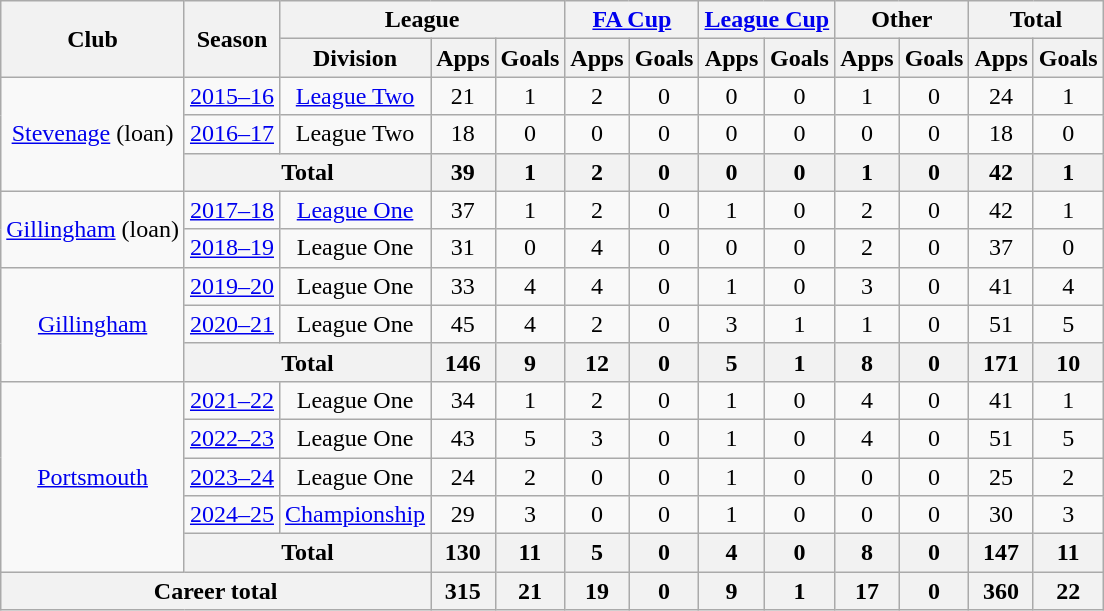<table class="wikitable" style="text-align:center">
<tr>
<th rowspan="2">Club</th>
<th rowspan="2">Season</th>
<th colspan="3">League</th>
<th colspan="2"><a href='#'>FA Cup</a></th>
<th colspan="2"><a href='#'>League Cup</a></th>
<th colspan="2">Other</th>
<th colspan="2">Total</th>
</tr>
<tr>
<th>Division</th>
<th>Apps</th>
<th>Goals</th>
<th>Apps</th>
<th>Goals</th>
<th>Apps</th>
<th>Goals</th>
<th>Apps</th>
<th>Goals</th>
<th>Apps</th>
<th>Goals</th>
</tr>
<tr>
<td rowspan=3><a href='#'>Stevenage</a> (loan)</td>
<td><a href='#'>2015–16</a></td>
<td><a href='#'>League Two</a></td>
<td>21</td>
<td>1</td>
<td>2</td>
<td>0</td>
<td>0</td>
<td>0</td>
<td>1</td>
<td>0</td>
<td>24</td>
<td>1</td>
</tr>
<tr>
<td><a href='#'>2016–17</a></td>
<td>League Two</td>
<td>18</td>
<td>0</td>
<td>0</td>
<td>0</td>
<td>0</td>
<td>0</td>
<td>0</td>
<td>0</td>
<td>18</td>
<td>0</td>
</tr>
<tr>
<th colspan=2>Total</th>
<th>39</th>
<th>1</th>
<th>2</th>
<th>0</th>
<th>0</th>
<th>0</th>
<th>1</th>
<th>0</th>
<th>42</th>
<th>1</th>
</tr>
<tr>
<td rowspan=2><a href='#'>Gillingham</a> (loan)</td>
<td><a href='#'>2017–18</a></td>
<td><a href='#'>League One</a></td>
<td>37</td>
<td>1</td>
<td>2</td>
<td>0</td>
<td>1</td>
<td>0</td>
<td>2</td>
<td>0</td>
<td>42</td>
<td>1</td>
</tr>
<tr>
<td><a href='#'>2018–19</a></td>
<td>League One</td>
<td>31</td>
<td>0</td>
<td>4</td>
<td>0</td>
<td>0</td>
<td>0</td>
<td>2</td>
<td>0</td>
<td>37</td>
<td>0</td>
</tr>
<tr>
<td rowspan=3><a href='#'>Gillingham</a></td>
<td><a href='#'>2019–20</a></td>
<td>League One</td>
<td>33</td>
<td>4</td>
<td>4</td>
<td>0</td>
<td>1</td>
<td>0</td>
<td>3</td>
<td>0</td>
<td>41</td>
<td>4</td>
</tr>
<tr>
<td><a href='#'>2020–21</a></td>
<td>League One</td>
<td>45</td>
<td>4</td>
<td>2</td>
<td>0</td>
<td>3</td>
<td>1</td>
<td>1</td>
<td>0</td>
<td>51</td>
<td>5</td>
</tr>
<tr>
<th colspan=2>Total</th>
<th>146</th>
<th>9</th>
<th>12</th>
<th>0</th>
<th>5</th>
<th>1</th>
<th>8</th>
<th>0</th>
<th>171</th>
<th>10</th>
</tr>
<tr>
<td rowspan="5"><a href='#'>Portsmouth</a></td>
<td><a href='#'>2021–22</a></td>
<td>League One</td>
<td>34</td>
<td>1</td>
<td>2</td>
<td>0</td>
<td>1</td>
<td>0</td>
<td>4</td>
<td>0</td>
<td>41</td>
<td>1</td>
</tr>
<tr>
<td><a href='#'>2022–23</a></td>
<td>League One</td>
<td>43</td>
<td>5</td>
<td>3</td>
<td>0</td>
<td>1</td>
<td>0</td>
<td>4</td>
<td>0</td>
<td>51</td>
<td>5</td>
</tr>
<tr>
<td><a href='#'>2023–24</a></td>
<td>League One</td>
<td>24</td>
<td>2</td>
<td>0</td>
<td>0</td>
<td>1</td>
<td>0</td>
<td>0</td>
<td>0</td>
<td>25</td>
<td>2</td>
</tr>
<tr>
<td><a href='#'>2024–25</a></td>
<td><a href='#'>Championship</a></td>
<td>29</td>
<td>3</td>
<td>0</td>
<td>0</td>
<td>1</td>
<td>0</td>
<td>0</td>
<td>0</td>
<td>30</td>
<td>3</td>
</tr>
<tr>
<th colspan="2">Total</th>
<th>130</th>
<th>11</th>
<th>5</th>
<th>0</th>
<th>4</th>
<th>0</th>
<th>8</th>
<th>0</th>
<th>147</th>
<th>11</th>
</tr>
<tr>
<th colspan="3">Career total</th>
<th>315</th>
<th>21</th>
<th>19</th>
<th>0</th>
<th>9</th>
<th>1</th>
<th>17</th>
<th>0</th>
<th>360</th>
<th>22</th>
</tr>
</table>
